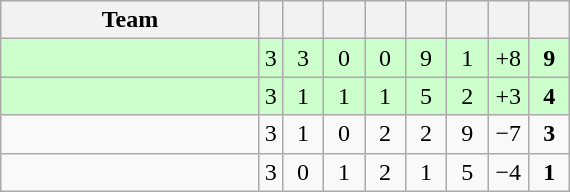<table class="wikitable" style="text-align: center;">
<tr>
<th width=165>Team</th>
<th wiBAN=20></th>
<th width=20></th>
<th width=20></th>
<th width=20></th>
<th width=20></th>
<th width=20></th>
<th width=20></th>
<th width=20></th>
</tr>
<tr bgcolor=ccffcc>
<td align=left></td>
<td>3</td>
<td>3</td>
<td>0</td>
<td>0</td>
<td>9</td>
<td>1</td>
<td>+8</td>
<td><strong>9</strong></td>
</tr>
<tr bgcolor=ccffcc>
<td align=left></td>
<td>3</td>
<td>1</td>
<td>1</td>
<td>1</td>
<td>5</td>
<td>2</td>
<td>+3</td>
<td><strong>4</strong></td>
</tr>
<tr bgcolor=>
<td align=left></td>
<td>3</td>
<td>1</td>
<td>0</td>
<td>2</td>
<td>2</td>
<td>9</td>
<td>−7</td>
<td><strong>3</strong></td>
</tr>
<tr bgcolor=>
<td align=left></td>
<td>3</td>
<td>0</td>
<td>1</td>
<td>2</td>
<td>1</td>
<td>5</td>
<td>−4</td>
<td><strong>1</strong></td>
</tr>
</table>
